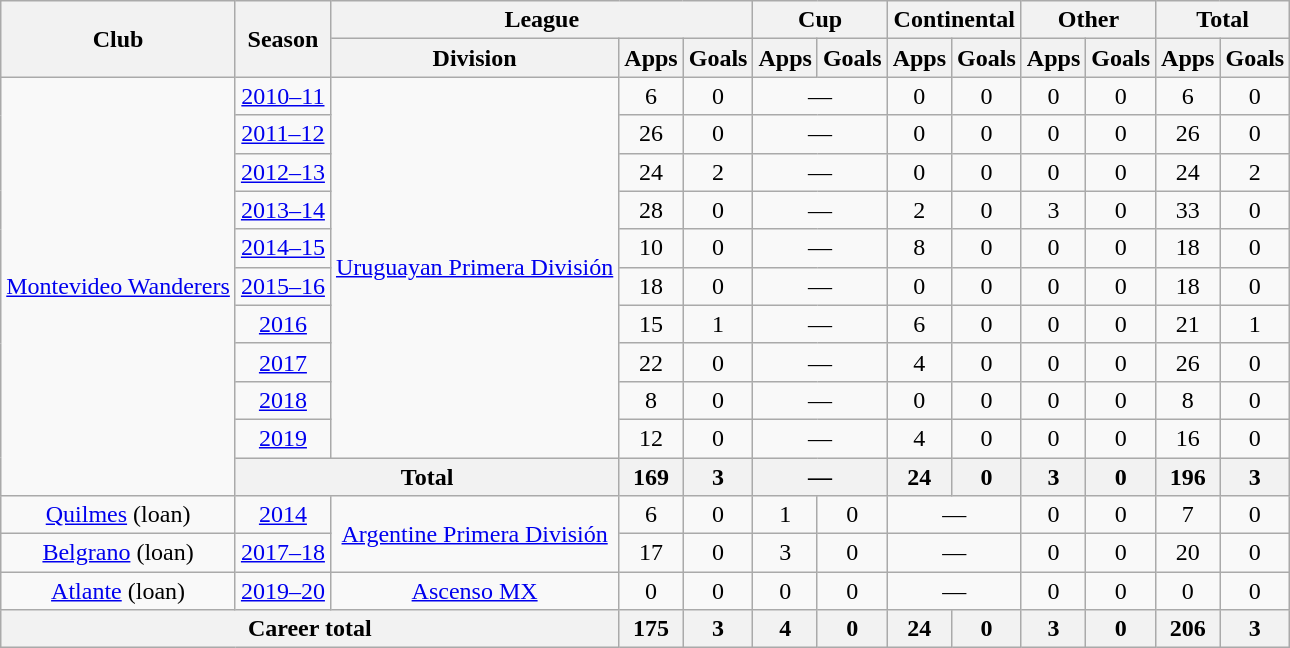<table class="wikitable" style="text-align:center">
<tr>
<th rowspan="2">Club</th>
<th rowspan="2">Season</th>
<th colspan="3">League</th>
<th colspan="2">Cup</th>
<th colspan="2">Continental</th>
<th colspan="2">Other</th>
<th colspan="2">Total</th>
</tr>
<tr>
<th>Division</th>
<th>Apps</th>
<th>Goals</th>
<th>Apps</th>
<th>Goals</th>
<th>Apps</th>
<th>Goals</th>
<th>Apps</th>
<th>Goals</th>
<th>Apps</th>
<th>Goals</th>
</tr>
<tr>
<td rowspan="11"><a href='#'>Montevideo Wanderers</a></td>
<td><a href='#'>2010–11</a></td>
<td rowspan="10"><a href='#'>Uruguayan Primera División</a></td>
<td>6</td>
<td>0</td>
<td colspan="2">—</td>
<td>0</td>
<td>0</td>
<td>0</td>
<td>0</td>
<td>6</td>
<td>0</td>
</tr>
<tr>
<td><a href='#'>2011–12</a></td>
<td>26</td>
<td>0</td>
<td colspan="2">—</td>
<td>0</td>
<td>0</td>
<td>0</td>
<td>0</td>
<td>26</td>
<td>0</td>
</tr>
<tr>
<td><a href='#'>2012–13</a></td>
<td>24</td>
<td>2</td>
<td colspan="2">—</td>
<td>0</td>
<td>0</td>
<td>0</td>
<td>0</td>
<td>24</td>
<td>2</td>
</tr>
<tr>
<td><a href='#'>2013–14</a></td>
<td>28</td>
<td>0</td>
<td colspan="2">—</td>
<td>2</td>
<td>0</td>
<td>3</td>
<td>0</td>
<td>33</td>
<td>0</td>
</tr>
<tr>
<td><a href='#'>2014–15</a></td>
<td>10</td>
<td>0</td>
<td colspan="2">—</td>
<td>8</td>
<td>0</td>
<td>0</td>
<td>0</td>
<td>18</td>
<td>0</td>
</tr>
<tr>
<td><a href='#'>2015–16</a></td>
<td>18</td>
<td>0</td>
<td colspan="2">—</td>
<td>0</td>
<td>0</td>
<td>0</td>
<td>0</td>
<td>18</td>
<td>0</td>
</tr>
<tr>
<td><a href='#'>2016</a></td>
<td>15</td>
<td>1</td>
<td colspan="2">—</td>
<td>6</td>
<td>0</td>
<td>0</td>
<td>0</td>
<td>21</td>
<td>1</td>
</tr>
<tr>
<td><a href='#'>2017</a></td>
<td>22</td>
<td>0</td>
<td colspan="2">—</td>
<td>4</td>
<td>0</td>
<td>0</td>
<td>0</td>
<td>26</td>
<td>0</td>
</tr>
<tr>
<td><a href='#'>2018</a></td>
<td>8</td>
<td>0</td>
<td colspan="2">—</td>
<td>0</td>
<td>0</td>
<td>0</td>
<td>0</td>
<td>8</td>
<td>0</td>
</tr>
<tr>
<td><a href='#'>2019</a></td>
<td>12</td>
<td>0</td>
<td colspan="2">—</td>
<td>4</td>
<td>0</td>
<td>0</td>
<td>0</td>
<td>16</td>
<td>0</td>
</tr>
<tr>
<th colspan="2">Total</th>
<th>169</th>
<th>3</th>
<th colspan="2">—</th>
<th>24</th>
<th>0</th>
<th>3</th>
<th>0</th>
<th>196</th>
<th>3</th>
</tr>
<tr>
<td rowspan="1"><a href='#'>Quilmes</a> (loan)</td>
<td><a href='#'>2014</a></td>
<td rowspan="2"><a href='#'>Argentine Primera División</a></td>
<td>6</td>
<td>0</td>
<td>1</td>
<td>0</td>
<td colspan="2">—</td>
<td>0</td>
<td>0</td>
<td>7</td>
<td>0</td>
</tr>
<tr>
<td rowspan="1"><a href='#'>Belgrano</a> (loan)</td>
<td><a href='#'>2017–18</a></td>
<td>17</td>
<td>0</td>
<td>3</td>
<td>0</td>
<td colspan="2">—</td>
<td>0</td>
<td>0</td>
<td>20</td>
<td>0</td>
</tr>
<tr>
<td rowspan="1"><a href='#'>Atlante</a> (loan)</td>
<td><a href='#'>2019–20</a></td>
<td rowspan="1"><a href='#'>Ascenso MX</a></td>
<td>0</td>
<td>0</td>
<td>0</td>
<td>0</td>
<td colspan="2">—</td>
<td>0</td>
<td>0</td>
<td>0</td>
<td>0</td>
</tr>
<tr>
<th colspan="3">Career total</th>
<th>175</th>
<th>3</th>
<th>4</th>
<th>0</th>
<th>24</th>
<th>0</th>
<th>3</th>
<th>0</th>
<th>206</th>
<th>3</th>
</tr>
</table>
